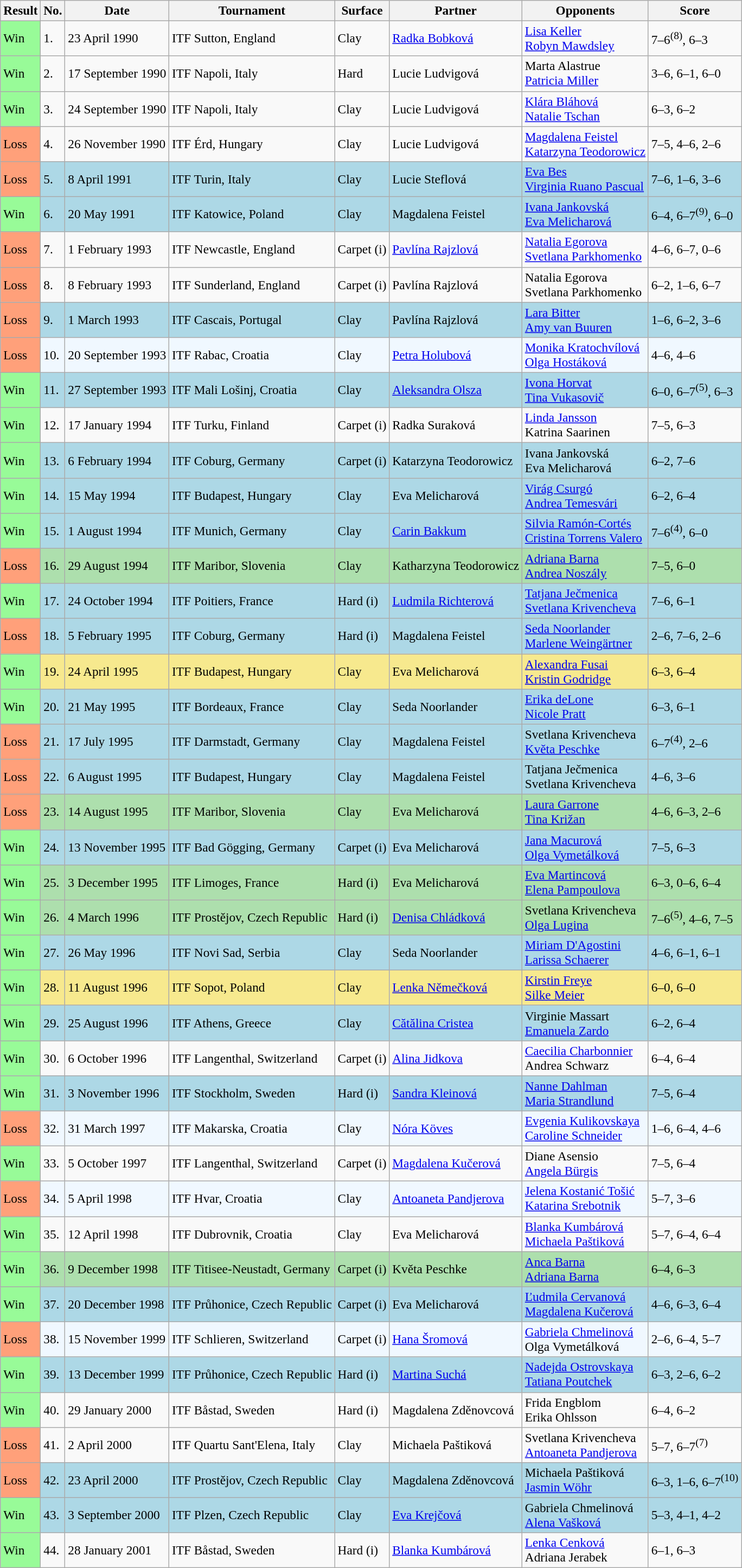<table class="sortable wikitable" style="font-size:97%;">
<tr>
<th>Result</th>
<th>No.</th>
<th>Date</th>
<th>Tournament</th>
<th>Surface</th>
<th>Partner</th>
<th>Opponents</th>
<th>Score</th>
</tr>
<tr>
<td bgcolor="#98FB98">Win</td>
<td>1.</td>
<td>23 April 1990</td>
<td>ITF Sutton, England</td>
<td>Clay</td>
<td> <a href='#'>Radka Bobková</a></td>
<td> <a href='#'>Lisa Keller</a> <br>  <a href='#'>Robyn Mawdsley</a></td>
<td>7–6<sup>(8)</sup>, 6–3</td>
</tr>
<tr>
<td bgcolor="#98FB98">Win</td>
<td>2.</td>
<td>17 September 1990</td>
<td>ITF Napoli, Italy</td>
<td>Hard</td>
<td> Lucie Ludvigová</td>
<td> Marta Alastrue <br>  <a href='#'>Patricia Miller</a></td>
<td>3–6, 6–1, 6–0</td>
</tr>
<tr>
<td bgcolor="#98FB98">Win</td>
<td>3.</td>
<td>24 September 1990</td>
<td>ITF Napoli, Italy</td>
<td>Clay</td>
<td> Lucie Ludvigová</td>
<td> <a href='#'>Klára Bláhová</a> <br>  <a href='#'>Natalie Tschan</a></td>
<td>6–3, 6–2</td>
</tr>
<tr>
<td bgcolor="FFA07A">Loss</td>
<td>4.</td>
<td>26 November 1990</td>
<td>ITF Érd, Hungary</td>
<td>Clay</td>
<td> Lucie Ludvigová</td>
<td> <a href='#'>Magdalena Feistel</a> <br>  <a href='#'>Katarzyna Teodorowicz</a></td>
<td>7–5, 4–6, 2–6</td>
</tr>
<tr style="background:lightblue;">
<td bgcolor="FFA07A">Loss</td>
<td>5.</td>
<td>8 April 1991</td>
<td>ITF Turin, Italy</td>
<td>Clay</td>
<td> Lucie Steflová</td>
<td> <a href='#'>Eva Bes</a> <br>  <a href='#'>Virginia Ruano Pascual</a></td>
<td>7–6, 1–6, 3–6</td>
</tr>
<tr style="background:lightblue;">
<td bgcolor="#98FB98">Win</td>
<td>6.</td>
<td>20 May 1991</td>
<td>ITF Katowice, Poland</td>
<td>Clay</td>
<td> Magdalena Feistel</td>
<td> <a href='#'>Ivana Jankovská</a> <br>  <a href='#'>Eva Melicharová</a></td>
<td>6–4, 6–7<sup>(9)</sup>, 6–0</td>
</tr>
<tr>
<td bgcolor="FFA07A">Loss</td>
<td>7.</td>
<td>1 February 1993</td>
<td>ITF Newcastle, England</td>
<td>Carpet (i)</td>
<td> <a href='#'>Pavlína Rajzlová</a></td>
<td> <a href='#'>Natalia Egorova</a> <br>  <a href='#'>Svetlana Parkhomenko</a></td>
<td>4–6, 6–7, 0–6</td>
</tr>
<tr>
<td bgcolor="FFA07A">Loss</td>
<td>8.</td>
<td>8 February 1993</td>
<td>ITF Sunderland, England</td>
<td>Carpet (i)</td>
<td> Pavlína Rajzlová</td>
<td> Natalia Egorova <br>  Svetlana Parkhomenko</td>
<td>6–2, 1–6, 6–7</td>
</tr>
<tr style="background:lightblue;">
<td bgcolor="FFA07A">Loss</td>
<td>9.</td>
<td>1 March 1993</td>
<td>ITF Cascais, Portugal</td>
<td>Clay</td>
<td> Pavlína Rajzlová</td>
<td> <a href='#'>Lara Bitter</a> <br>  <a href='#'>Amy van Buuren</a></td>
<td>1–6, 6–2, 3–6</td>
</tr>
<tr style="background:#f0f8ff;">
<td bgcolor="FFA07A">Loss</td>
<td>10.</td>
<td>20 September 1993</td>
<td>ITF Rabac, Croatia</td>
<td>Clay</td>
<td> <a href='#'>Petra Holubová</a></td>
<td> <a href='#'>Monika Kratochvílová</a> <br>  <a href='#'>Olga Hostáková</a></td>
<td>4–6, 4–6</td>
</tr>
<tr style="background:lightblue;">
<td style="background:#98fb98;">Win</td>
<td>11.</td>
<td>27 September 1993</td>
<td>ITF Mali Lošinj, Croatia</td>
<td>Clay</td>
<td> <a href='#'>Aleksandra Olsza</a></td>
<td> <a href='#'>Ivona Horvat</a> <br>  <a href='#'>Tina Vukasovič</a></td>
<td>6–0, 6–7<sup>(5)</sup>, 6–3</td>
</tr>
<tr>
<td style="background:#98fb98;">Win</td>
<td>12.</td>
<td>17 January 1994</td>
<td>ITF Turku, Finland</td>
<td>Carpet (i)</td>
<td> Radka Suraková</td>
<td> <a href='#'>Linda Jansson</a> <br>  Katrina Saarinen</td>
<td>7–5, 6–3</td>
</tr>
<tr style="background:lightblue;">
<td style="background:#98fb98;">Win</td>
<td>13.</td>
<td>6 February 1994</td>
<td>ITF Coburg, Germany</td>
<td>Carpet (i)</td>
<td> Katarzyna Teodorowicz</td>
<td> Ivana Jankovská <br>  Eva Melicharová</td>
<td>6–2, 7–6</td>
</tr>
<tr style="background:lightblue;">
<td style="background:#98fb98;">Win</td>
<td>14.</td>
<td>15 May 1994</td>
<td>ITF Budapest, Hungary</td>
<td>Clay</td>
<td> Eva Melicharová</td>
<td> <a href='#'>Virág Csurgó</a> <br>  <a href='#'>Andrea Temesvári</a></td>
<td>6–2, 6–4</td>
</tr>
<tr style="background:lightblue;">
<td bgcolor="98FB98">Win</td>
<td>15.</td>
<td>1 August 1994</td>
<td>ITF Munich, Germany</td>
<td>Clay</td>
<td> <a href='#'>Carin Bakkum</a></td>
<td> <a href='#'>Silvia Ramón-Cortés</a> <br>  <a href='#'>Cristina Torrens Valero</a></td>
<td>7–6<sup>(4)</sup>, 6–0</td>
</tr>
<tr style="background:#addfad;">
<td bgcolor="FFA07A">Loss</td>
<td>16.</td>
<td>29 August 1994</td>
<td>ITF Maribor, Slovenia</td>
<td>Clay</td>
<td> Katharzyna Teodorowicz</td>
<td> <a href='#'>Adriana Barna</a> <br>  <a href='#'>Andrea Noszály</a></td>
<td>7–5, 6–0</td>
</tr>
<tr style="background:lightblue;">
<td style="background:#98fb98;">Win</td>
<td>17.</td>
<td>24 October 1994</td>
<td>ITF Poitiers, France</td>
<td>Hard (i)</td>
<td> <a href='#'>Ludmila Richterová</a></td>
<td> <a href='#'>Tatjana Ječmenica</a> <br>  <a href='#'>Svetlana Krivencheva</a></td>
<td>7–6, 6–1</td>
</tr>
<tr style="background:lightblue;">
<td bgcolor="FFA07A">Loss</td>
<td>18.</td>
<td>5 February 1995</td>
<td>ITF Coburg, Germany</td>
<td>Hard (i)</td>
<td> Magdalena Feistel</td>
<td> <a href='#'>Seda Noorlander</a> <br>  <a href='#'>Marlene Weingärtner</a></td>
<td>2–6, 7–6, 2–6</td>
</tr>
<tr style="background:#f7e98e;">
<td style="background:#98fb98;">Win</td>
<td>19.</td>
<td>24 April 1995</td>
<td>ITF Budapest, Hungary</td>
<td>Clay</td>
<td> Eva Melicharová</td>
<td> <a href='#'>Alexandra Fusai</a> <br>  <a href='#'>Kristin Godridge</a></td>
<td>6–3, 6–4</td>
</tr>
<tr style="background:lightblue;">
<td style="background:#98fb98;">Win</td>
<td>20.</td>
<td>21 May 1995</td>
<td>ITF Bordeaux, France</td>
<td>Clay</td>
<td> Seda Noorlander</td>
<td> <a href='#'>Erika deLone</a> <br>  <a href='#'>Nicole Pratt</a></td>
<td>6–3, 6–1</td>
</tr>
<tr style="background:lightblue;">
<td bgcolor="FFA07A">Loss</td>
<td>21.</td>
<td>17 July 1995</td>
<td>ITF Darmstadt, Germany</td>
<td>Clay</td>
<td> Magdalena Feistel</td>
<td> Svetlana Krivencheva <br>  <a href='#'>Květa Peschke</a></td>
<td>6–7<sup>(4)</sup>, 2–6</td>
</tr>
<tr style="background:lightblue;">
<td bgcolor="FFA07A">Loss</td>
<td>22.</td>
<td>6 August 1995</td>
<td>ITF Budapest, Hungary</td>
<td>Clay</td>
<td> Magdalena Feistel</td>
<td> Tatjana Ječmenica <br>  Svetlana Krivencheva</td>
<td>4–6, 3–6</td>
</tr>
<tr style="background:#addfad;">
<td bgcolor="FFA07A">Loss</td>
<td>23.</td>
<td>14 August 1995</td>
<td>ITF Maribor, Slovenia</td>
<td>Clay</td>
<td> Eva Melicharová</td>
<td> <a href='#'>Laura Garrone</a> <br>  <a href='#'>Tina Križan</a></td>
<td>4–6, 6–3, 2–6</td>
</tr>
<tr style="background:lightblue;">
<td style="background:#98fb98;">Win</td>
<td>24.</td>
<td>13 November 1995</td>
<td>ITF Bad Gögging, Germany</td>
<td>Carpet (i)</td>
<td> Eva Melicharová</td>
<td> <a href='#'>Jana Macurová</a> <br>  <a href='#'>Olga Vymetálková</a></td>
<td>7–5, 6–3</td>
</tr>
<tr style="background:#addfad;">
<td style="background:#98fb98;">Win</td>
<td>25.</td>
<td>3 December 1995</td>
<td>ITF Limoges, France</td>
<td>Hard (i)</td>
<td> Eva Melicharová</td>
<td> <a href='#'>Eva Martincová</a> <br>  <a href='#'>Elena Pampoulova</a></td>
<td>6–3, 0–6, 6–4</td>
</tr>
<tr style="background:#addfad;">
<td style="background:#98fb98;">Win</td>
<td>26.</td>
<td>4 March 1996</td>
<td>ITF Prostějov, Czech Republic</td>
<td>Hard (i)</td>
<td> <a href='#'>Denisa Chládková</a></td>
<td> Svetlana Krivencheva <br>  <a href='#'>Olga Lugina</a></td>
<td>7–6<sup>(5)</sup>, 4–6, 7–5</td>
</tr>
<tr style="background:lightblue;">
<td style="background:#98fb98;">Win</td>
<td>27.</td>
<td>26 May 1996</td>
<td>ITF Novi Sad, Serbia</td>
<td>Clay</td>
<td> Seda Noorlander</td>
<td> <a href='#'>Miriam D'Agostini</a> <br>  <a href='#'>Larissa Schaerer</a></td>
<td>4–6, 6–1, 6–1</td>
</tr>
<tr style="background:#f7e98e;">
<td style="background:#98fb98;">Win</td>
<td>28.</td>
<td>11 August 1996</td>
<td>ITF Sopot, Poland</td>
<td>Clay</td>
<td> <a href='#'>Lenka Němečková</a></td>
<td> <a href='#'>Kirstin Freye</a> <br>  <a href='#'>Silke Meier</a></td>
<td>6–0, 6–0</td>
</tr>
<tr style="background:lightblue;">
<td bgcolor="98FB98">Win</td>
<td>29.</td>
<td>25 August 1996</td>
<td>ITF Athens, Greece</td>
<td>Clay</td>
<td> <a href='#'>Cătălina Cristea</a></td>
<td> Virginie Massart <br>  <a href='#'>Emanuela Zardo</a></td>
<td>6–2, 6–4</td>
</tr>
<tr>
<td bgcolor="98FB98">Win</td>
<td>30.</td>
<td>6 October 1996</td>
<td>ITF Langenthal, Switzerland</td>
<td>Carpet (i)</td>
<td> <a href='#'>Alina Jidkova</a></td>
<td> <a href='#'>Caecilia Charbonnier</a> <br>  Andrea Schwarz</td>
<td>6–4, 6–4</td>
</tr>
<tr style="background:lightblue;">
<td bgcolor="98FB98">Win</td>
<td>31.</td>
<td>3 November 1996</td>
<td>ITF Stockholm, Sweden</td>
<td>Hard (i)</td>
<td> <a href='#'>Sandra Kleinová</a></td>
<td> <a href='#'>Nanne Dahlman</a> <br>  <a href='#'>Maria Strandlund</a></td>
<td>7–5, 6–4</td>
</tr>
<tr style="background:#f0f8ff;">
<td bgcolor="FFA07A">Loss</td>
<td>32.</td>
<td>31 March 1997</td>
<td>ITF Makarska, Croatia</td>
<td>Clay</td>
<td> <a href='#'>Nóra Köves</a></td>
<td> <a href='#'>Evgenia Kulikovskaya</a> <br>  <a href='#'>Caroline Schneider</a></td>
<td>1–6, 6–4, 4–6</td>
</tr>
<tr>
<td bgcolor="98FB98">Win</td>
<td>33.</td>
<td>5 October 1997</td>
<td>ITF Langenthal, Switzerland</td>
<td>Carpet (i)</td>
<td> <a href='#'>Magdalena Kučerová</a></td>
<td> Diane Asensio <br>  <a href='#'>Angela Bürgis</a></td>
<td>7–5, 6–4</td>
</tr>
<tr style="background:#f0f8ff;">
<td bgcolor="FFA07A">Loss</td>
<td>34.</td>
<td>5 April 1998</td>
<td>ITF Hvar, Croatia</td>
<td>Clay</td>
<td> <a href='#'>Antoaneta Pandjerova</a></td>
<td> <a href='#'>Jelena Kostanić Tošić</a> <br>  <a href='#'>Katarina Srebotnik</a></td>
<td>5–7, 3–6</td>
</tr>
<tr>
<td bgcolor="98FB98">Win</td>
<td>35.</td>
<td>12 April 1998</td>
<td>ITF Dubrovnik, Croatia</td>
<td>Clay</td>
<td> Eva Melicharová</td>
<td> <a href='#'>Blanka Kumbárová</a> <br>  <a href='#'>Michaela Paštiková</a></td>
<td>5–7, 6–4, 6–4</td>
</tr>
<tr style="background:#addfad;">
<td bgcolor="98FB98">Win</td>
<td>36.</td>
<td>9 December 1998</td>
<td>ITF Titisee-Neustadt, Germany</td>
<td>Carpet (i)</td>
<td> Květa Peschke</td>
<td> <a href='#'>Anca Barna</a> <br>  <a href='#'>Adriana Barna</a></td>
<td>6–4, 6–3</td>
</tr>
<tr style="background:lightblue;">
<td bgcolor="98FB98">Win</td>
<td>37.</td>
<td>20 December 1998</td>
<td>ITF Průhonice, Czech Republic</td>
<td>Carpet (i)</td>
<td> Eva Melicharová</td>
<td> <a href='#'>Ľudmila Cervanová</a> <br>  <a href='#'>Magdalena Kučerová</a></td>
<td>4–6, 6–3, 6–4</td>
</tr>
<tr style="background:#f0f8ff;">
<td bgcolor="FFA07A">Loss</td>
<td>38.</td>
<td>15 November 1999</td>
<td>ITF Schlieren, Switzerland</td>
<td>Carpet (i)</td>
<td> <a href='#'>Hana Šromová</a></td>
<td> <a href='#'>Gabriela Chmelinová</a> <br>  Olga Vymetálková</td>
<td>2–6, 6–4, 5–7</td>
</tr>
<tr style="background:lightblue;">
<td bgcolor="98FB98">Win</td>
<td>39.</td>
<td>13 December 1999</td>
<td>ITF Průhonice, Czech Republic</td>
<td>Hard (i)</td>
<td> <a href='#'>Martina Suchá</a></td>
<td> <a href='#'>Nadejda Ostrovskaya</a> <br>  <a href='#'>Tatiana Poutchek</a></td>
<td>6–3, 2–6, 6–2</td>
</tr>
<tr>
<td bgcolor="98FB98">Win</td>
<td>40.</td>
<td>29 January 2000</td>
<td>ITF Båstad, Sweden</td>
<td>Hard (i)</td>
<td> Magdalena Zděnovcová</td>
<td> Frida Engblom <br>  Erika Ohlsson</td>
<td>6–4, 6–2</td>
</tr>
<tr>
<td bgcolor="FFA07A">Loss</td>
<td>41.</td>
<td>2 April 2000</td>
<td>ITF Quartu Sant'Elena, Italy</td>
<td>Clay</td>
<td> Michaela Paštiková</td>
<td> Svetlana Krivencheva <br>  <a href='#'>Antoaneta Pandjerova</a></td>
<td>5–7, 6–7<sup>(7)</sup></td>
</tr>
<tr style="background:lightblue;">
<td bgcolor="FFA07A">Loss</td>
<td>42.</td>
<td>23 April 2000</td>
<td>ITF Prostějov, Czech Republic</td>
<td>Clay</td>
<td> Magdalena Zděnovcová</td>
<td> Michaela Paštiková <br>  <a href='#'>Jasmin Wöhr</a></td>
<td>6–3, 1–6, 6–7<sup>(10)</sup></td>
</tr>
<tr style="background:lightblue;">
<td bgcolor="98FB98">Win</td>
<td>43.</td>
<td>3 September 2000</td>
<td>ITF Plzen, Czech Republic</td>
<td>Clay</td>
<td> <a href='#'>Eva Krejčová</a></td>
<td> Gabriela Chmelinová <br>  <a href='#'>Alena Vašková</a></td>
<td>5–3, 4–1, 4–2</td>
</tr>
<tr>
<td bgcolor="98FB98">Win</td>
<td>44.</td>
<td>28 January 2001</td>
<td>ITF Båstad, Sweden</td>
<td>Hard (i)</td>
<td> <a href='#'>Blanka Kumbárová</a></td>
<td> <a href='#'>Lenka Cenková</a> <br>  Adriana Jerabek</td>
<td>6–1, 6–3</td>
</tr>
</table>
